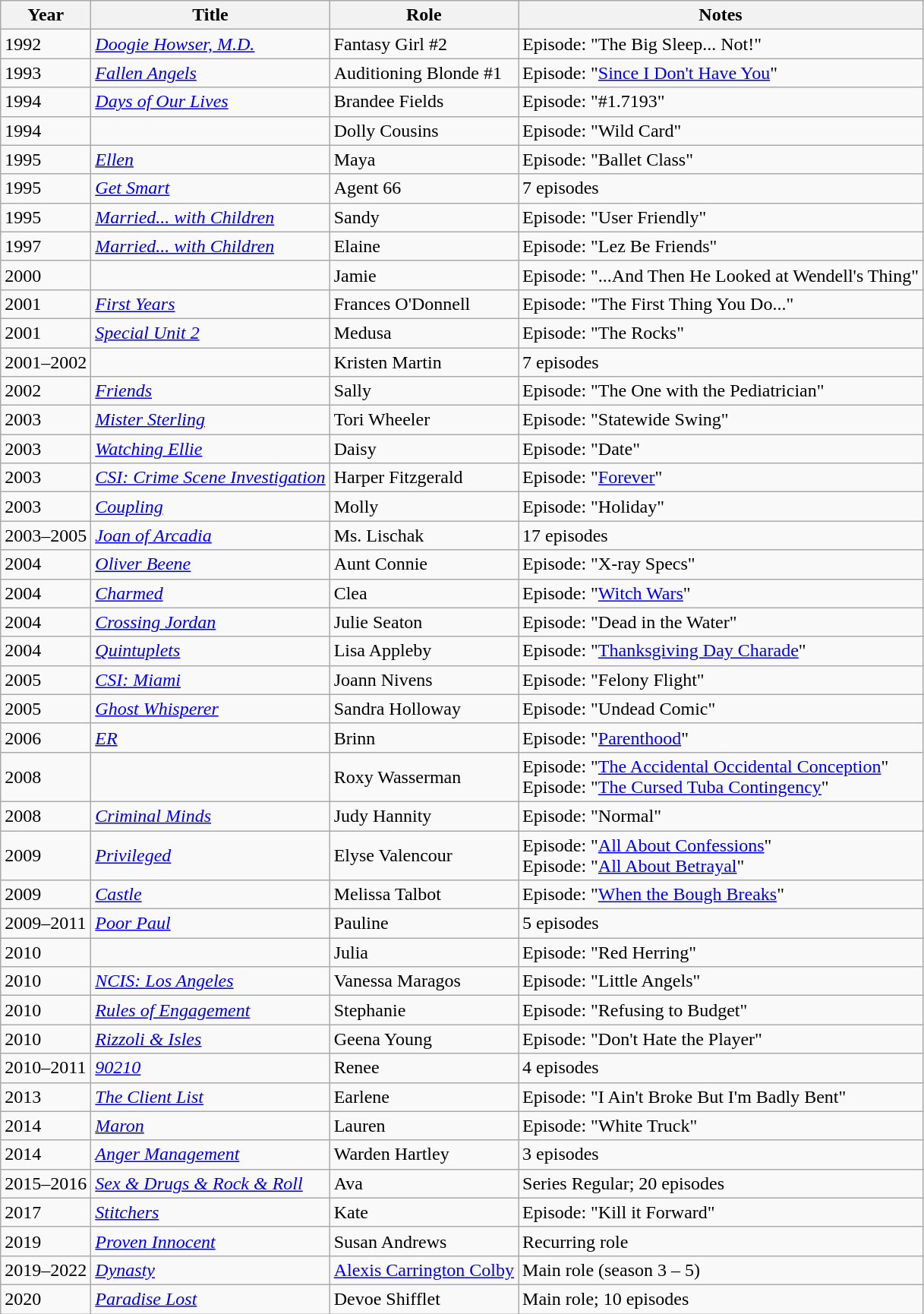<table class="wikitable sortable">
<tr>
<th>Year</th>
<th>Title</th>
<th>Role</th>
<th class="unsortable">Notes</th>
</tr>
<tr>
<td>1992</td>
<td><em><a href='#'>Doogie Howser, M.D.</a></em></td>
<td>Fantasy Girl #2</td>
<td>Episode: "The Big Sleep... Not!"</td>
</tr>
<tr>
<td>1993</td>
<td><em><a href='#'>Fallen Angels</a></em></td>
<td>Auditioning Blonde #1</td>
<td>Episode: "<a href='#'>Since I Don't Have You</a>"</td>
</tr>
<tr>
<td>1994</td>
<td><em><a href='#'>Days of Our Lives</a></em></td>
<td>Brandee Fields</td>
<td>Episode: "#1.7193"</td>
</tr>
<tr>
<td>1994</td>
<td><em></em></td>
<td>Dolly Cousins</td>
<td>Episode: "Wild Card"</td>
</tr>
<tr>
<td>1995</td>
<td><em><a href='#'>Ellen</a></em></td>
<td>Maya</td>
<td>Episode: "Ballet Class"</td>
</tr>
<tr>
<td>1995</td>
<td><em><a href='#'>Get Smart</a></em></td>
<td>Agent 66</td>
<td>7 episodes</td>
</tr>
<tr>
<td>1995</td>
<td><em><a href='#'>Married... with Children</a></em></td>
<td>Sandy</td>
<td>Episode: "User Friendly"</td>
</tr>
<tr>
<td>1997</td>
<td><em><a href='#'>Married... with Children</a></em></td>
<td>Elaine</td>
<td>Episode: "Lez Be Friends"</td>
</tr>
<tr>
<td>2000</td>
<td><em></em></td>
<td>Jamie</td>
<td>Episode: "...And Then He Looked at Wendell's Thing"</td>
</tr>
<tr>
<td>2001</td>
<td><em><a href='#'>First Years</a></em></td>
<td>Frances O'Donnell</td>
<td>Episode: "The First Thing You Do..."</td>
</tr>
<tr>
<td>2001</td>
<td><em><a href='#'>Special Unit 2</a></em></td>
<td>Medusa</td>
<td>Episode: "The Rocks"</td>
</tr>
<tr>
<td>2001–2002</td>
<td><em></em></td>
<td>Kristen Martin</td>
<td>7 episodes</td>
</tr>
<tr>
<td>2002</td>
<td><em><a href='#'>Friends</a></em></td>
<td>Sally</td>
<td>Episode: "The One with the Pediatrician"</td>
</tr>
<tr>
<td>2003</td>
<td><em><a href='#'>Mister Sterling</a></em></td>
<td>Tori Wheeler</td>
<td>Episode: "Statewide Swing"</td>
</tr>
<tr>
<td>2003</td>
<td><em><a href='#'>Watching Ellie</a></em></td>
<td>Daisy</td>
<td>Episode: "Date"</td>
</tr>
<tr>
<td>2003</td>
<td><em><a href='#'>CSI: Crime Scene Investigation</a></em></td>
<td>Harper Fitzgerald</td>
<td>Episode: "<a href='#'>Forever</a>"</td>
</tr>
<tr>
<td>2003</td>
<td><em><a href='#'>Coupling</a></em></td>
<td>Molly</td>
<td>Episode: "Holiday"</td>
</tr>
<tr>
<td>2003–2005</td>
<td><em><a href='#'>Joan of Arcadia</a></em></td>
<td>Ms. Lischak</td>
<td>17 episodes</td>
</tr>
<tr>
<td>2004</td>
<td><em><a href='#'>Oliver Beene</a></em></td>
<td>Aunt Connie</td>
<td>Episode: "X-ray Specs"</td>
</tr>
<tr>
<td>2004</td>
<td><em><a href='#'>Charmed</a></em></td>
<td>Clea</td>
<td>Episode: "<a href='#'>Witch Wars</a>"</td>
</tr>
<tr>
<td>2004</td>
<td><em><a href='#'>Crossing Jordan</a></em></td>
<td>Julie Seaton</td>
<td>Episode: "Dead in the Water"</td>
</tr>
<tr>
<td>2004</td>
<td><em><a href='#'>Quintuplets</a></em></td>
<td>Lisa Appleby</td>
<td>Episode: "<a href='#'>Thanksgiving Day Charade</a>"</td>
</tr>
<tr>
<td>2005</td>
<td><em><a href='#'>CSI: Miami</a></em></td>
<td>Joann Nivens</td>
<td>Episode: "Felony Flight"</td>
</tr>
<tr>
<td>2005</td>
<td><em><a href='#'>Ghost Whisperer</a></em></td>
<td>Sandra Holloway</td>
<td>Episode: "Undead Comic"</td>
</tr>
<tr>
<td>2006</td>
<td><em><a href='#'>ER</a></em></td>
<td>Brinn</td>
<td>Episode: "<a href='#'>Parenthood</a>"</td>
</tr>
<tr>
<td>2008</td>
<td><em></em></td>
<td>Roxy Wasserman</td>
<td>Episode: "<a href='#'>The Accidental Occidental Conception</a>"<br>Episode: "<a href='#'>The Cursed Tuba Contingency</a>"</td>
</tr>
<tr>
<td>2008</td>
<td><em><a href='#'>Criminal Minds</a></em></td>
<td>Judy Hannity</td>
<td>Episode: "Normal"</td>
</tr>
<tr>
<td>2009</td>
<td><em><a href='#'>Privileged</a></em></td>
<td>Elyse Valencour</td>
<td>Episode: "<a href='#'>All About Confessions</a>"<br>Episode: "<a href='#'>All About Betrayal</a>"</td>
</tr>
<tr>
<td>2009</td>
<td><em><a href='#'>Castle</a></em></td>
<td>Melissa Talbot</td>
<td>Episode: "<a href='#'>When the Bough Breaks</a>"</td>
</tr>
<tr>
<td>2009–2011</td>
<td><em><a href='#'>Poor Paul</a></em></td>
<td>Pauline</td>
<td>5 episodes</td>
</tr>
<tr>
<td>2010</td>
<td><em></em></td>
<td>Julia</td>
<td>Episode: "Red Herring"</td>
</tr>
<tr>
<td>2010</td>
<td><em><a href='#'>NCIS: Los Angeles</a></em></td>
<td>Vanessa Maragos</td>
<td>Episode: "Little Angels"</td>
</tr>
<tr>
<td>2010</td>
<td><em><a href='#'>Rules of Engagement</a></em></td>
<td>Stephanie</td>
<td>Episode: "Refusing to Budget"</td>
</tr>
<tr>
<td>2010</td>
<td><em><a href='#'>Rizzoli & Isles</a></em></td>
<td>Geena Young</td>
<td>Episode: "Don't Hate the Player"</td>
</tr>
<tr>
<td>2010–2011</td>
<td><em><a href='#'>90210</a></em></td>
<td>Renee</td>
<td>4 episodes</td>
</tr>
<tr>
<td>2013</td>
<td><em><a href='#'>The Client List</a></em></td>
<td>Earlene</td>
<td>Episode: "I Ain't Broke But I'm Badly Bent"</td>
</tr>
<tr>
<td>2014</td>
<td><em><a href='#'>Maron</a></em></td>
<td>Lauren</td>
<td>Episode: "White Truck"</td>
</tr>
<tr>
<td>2014</td>
<td><em><a href='#'>Anger Management</a></em></td>
<td>Warden Hartley</td>
<td>3 episodes</td>
</tr>
<tr>
<td>2015–2016</td>
<td><em><a href='#'>Sex & Drugs & Rock & Roll</a></em></td>
<td>Ava</td>
<td>Series Regular; 20 episodes</td>
</tr>
<tr>
<td>2017</td>
<td><em><a href='#'>Stitchers</a></em></td>
<td>Kate</td>
<td>Episode: "Kill it Forward"</td>
</tr>
<tr>
<td>2019</td>
<td><em><a href='#'>Proven Innocent</a></em></td>
<td>Susan Andrews</td>
<td>Recurring role</td>
</tr>
<tr>
<td>2019–2022</td>
<td><em><a href='#'>Dynasty</a></em></td>
<td><a href='#'>Alexis Carrington Colby</a></td>
<td>Main role (season 3 – 5)</td>
</tr>
<tr>
<td>2020</td>
<td><em><a href='#'>Paradise Lost</a></em></td>
<td>Devoe Shifflet</td>
<td>Main role; 10 episodes</td>
</tr>
</table>
